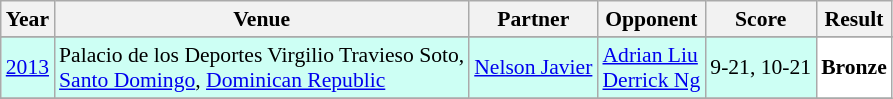<table class="sortable wikitable" style="font-size: 90%;">
<tr>
<th>Year</th>
<th>Venue</th>
<th>Partner</th>
<th>Opponent</th>
<th>Score</th>
<th>Result</th>
</tr>
<tr>
</tr>
<tr style="background:#CDFFF4">
<td align="center"><a href='#'>2013</a></td>
<td align="left">Palacio de los Deportes Virgilio Travieso Soto,<br> <a href='#'>Santo Domingo</a>, <a href='#'>Dominican Republic</a></td>
<td align="left"> <a href='#'>Nelson Javier</a></td>
<td align="left"> <a href='#'>Adrian Liu</a><br> <a href='#'>Derrick Ng</a></td>
<td align="center">9-21, 10-21</td>
<td style="text-align:left; background:white"> <strong>Bronze</strong></td>
</tr>
<tr>
</tr>
</table>
